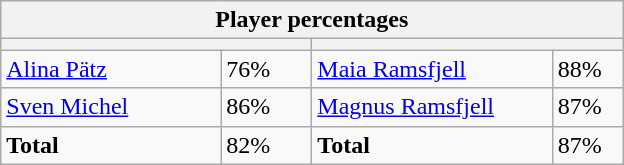<table class="wikitable">
<tr>
<th colspan=4 width=400>Player percentages</th>
</tr>
<tr>
<th colspan=2 width=200 style="white-space:nowrap;"></th>
<th colspan=2 width=200 style="white-space:nowrap;"></th>
</tr>
<tr>
<td><a href='#'>Alina Pätz</a></td>
<td>76%</td>
<td><a href='#'>Maia Ramsfjell</a></td>
<td>88%</td>
</tr>
<tr>
<td><a href='#'>Sven Michel</a></td>
<td>86%</td>
<td><a href='#'>Magnus Ramsfjell</a></td>
<td>87%</td>
</tr>
<tr>
<td><strong>Total</strong></td>
<td>82%</td>
<td><strong>Total</strong></td>
<td>87%</td>
</tr>
</table>
